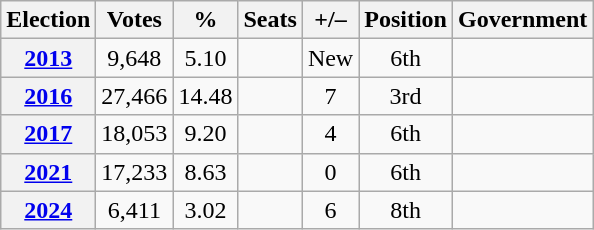<table class="wikitable" style="text-align: center;">
<tr>
<th>Election</th>
<th>Votes</th>
<th>%</th>
<th>Seats</th>
<th>+/–</th>
<th>Position</th>
<th>Government</th>
</tr>
<tr>
<th><a href='#'>2013</a></th>
<td>9,648</td>
<td>5.10</td>
<td></td>
<td>New</td>
<td> 6th</td>
<td></td>
</tr>
<tr>
<th><a href='#'>2016</a></th>
<td>27,466</td>
<td>14.48</td>
<td></td>
<td> 7</td>
<td> 3rd</td>
<td></td>
</tr>
<tr>
<th><a href='#'>2017</a></th>
<td>18,053</td>
<td>9.20</td>
<td></td>
<td> 4</td>
<td> 6th</td>
<td></td>
</tr>
<tr>
<th><a href='#'>2021</a></th>
<td>17,233</td>
<td>8.63</td>
<td></td>
<td> 0</td>
<td> 6th</td>
<td></td>
</tr>
<tr>
<th><a href='#'>2024</a></th>
<td>6,411</td>
<td>3.02</td>
<td></td>
<td> 6</td>
<td> 8th</td>
<td></td>
</tr>
</table>
